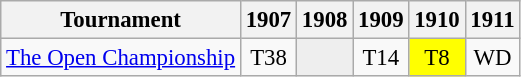<table class="wikitable" style="font-size:95%;text-align:center;">
<tr>
<th>Tournament</th>
<th>1907</th>
<th>1908</th>
<th>1909</th>
<th>1910</th>
<th>1911</th>
</tr>
<tr>
<td align=left><a href='#'>The Open Championship</a></td>
<td>T38</td>
<td style="background:#eeeeee;"></td>
<td>T14</td>
<td style="background:yellow;">T8</td>
<td>WD</td>
</tr>
</table>
